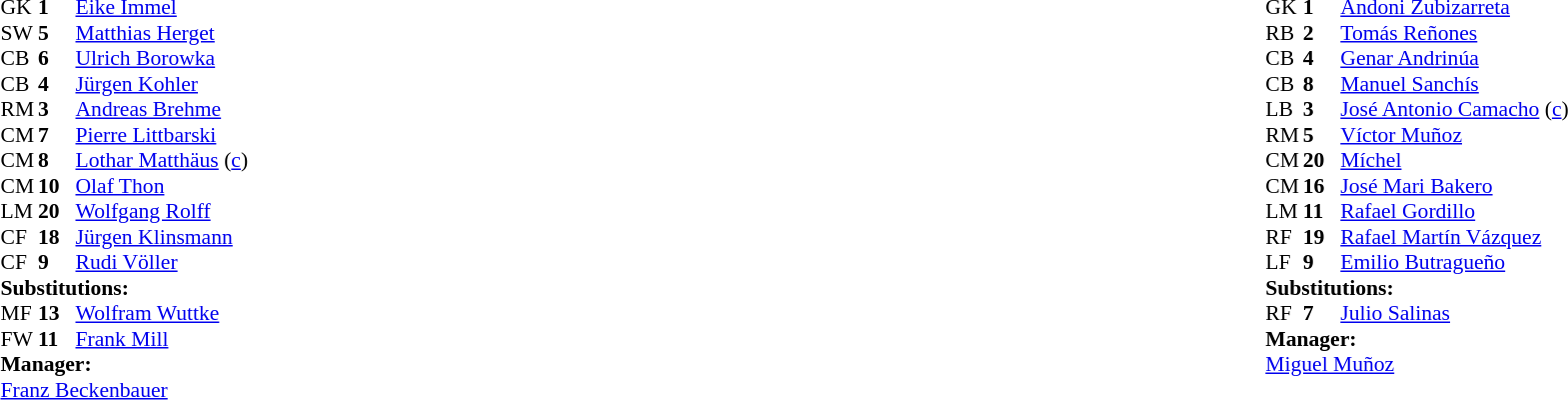<table style="width:100%;">
<tr>
<td style="vertical-align:top; width:40%;"><br><table style="font-size:90%" cellspacing="0" cellpadding="0">
<tr>
<th width="25"></th>
<th width="25"></th>
</tr>
<tr>
<td>GK</td>
<td><strong>1</strong></td>
<td><a href='#'>Eike Immel</a></td>
</tr>
<tr>
<td>SW</td>
<td><strong>5</strong></td>
<td><a href='#'>Matthias Herget</a></td>
<td></td>
</tr>
<tr>
<td>CB</td>
<td><strong>6</strong></td>
<td><a href='#'>Ulrich Borowka</a></td>
</tr>
<tr>
<td>CB</td>
<td><strong>4</strong></td>
<td><a href='#'>Jürgen Kohler</a></td>
</tr>
<tr>
<td>RM</td>
<td><strong>3</strong></td>
<td><a href='#'>Andreas Brehme</a></td>
</tr>
<tr>
<td>CM</td>
<td><strong>7</strong></td>
<td><a href='#'>Pierre Littbarski</a></td>
<td></td>
<td></td>
</tr>
<tr>
<td>CM</td>
<td><strong>8</strong></td>
<td><a href='#'>Lothar Matthäus</a> (<a href='#'>c</a>)</td>
</tr>
<tr>
<td>CM</td>
<td><strong>10</strong></td>
<td><a href='#'>Olaf Thon</a></td>
<td></td>
</tr>
<tr>
<td>LM</td>
<td><strong>20</strong></td>
<td><a href='#'>Wolfgang Rolff</a></td>
</tr>
<tr>
<td>CF</td>
<td><strong>18</strong></td>
<td><a href='#'>Jürgen Klinsmann</a></td>
<td></td>
<td></td>
</tr>
<tr>
<td>CF</td>
<td><strong>9</strong></td>
<td><a href='#'>Rudi Völler</a></td>
</tr>
<tr>
<td colspan=3><strong>Substitutions:</strong></td>
</tr>
<tr>
<td>MF</td>
<td><strong>13</strong></td>
<td><a href='#'>Wolfram Wuttke</a></td>
<td></td>
<td></td>
</tr>
<tr>
<td>FW</td>
<td><strong>11</strong></td>
<td><a href='#'>Frank Mill</a></td>
<td></td>
<td></td>
</tr>
<tr>
<td colspan=3><strong>Manager:</strong></td>
</tr>
<tr>
<td colspan=3><a href='#'>Franz Beckenbauer</a></td>
</tr>
</table>
</td>
<td valign="top"></td>
<td style="vertical-align:top; width:50%;"><br><table style="font-size:90%; margin:auto;" cellspacing="0" cellpadding="0">
<tr>
<th width=25></th>
<th width=25></th>
</tr>
<tr>
<td>GK</td>
<td><strong>1</strong></td>
<td><a href='#'>Andoni Zubizarreta</a></td>
</tr>
<tr>
<td>RB</td>
<td><strong>2</strong></td>
<td><a href='#'>Tomás Reñones</a></td>
</tr>
<tr>
<td>CB</td>
<td><strong>4</strong></td>
<td><a href='#'>Genar Andrinúa</a></td>
</tr>
<tr>
<td>CB</td>
<td><strong>8</strong></td>
<td><a href='#'>Manuel Sanchís</a></td>
<td></td>
</tr>
<tr>
<td>LB</td>
<td><strong>3</strong></td>
<td><a href='#'>José Antonio Camacho</a> (<a href='#'>c</a>)</td>
</tr>
<tr>
<td>RM</td>
<td><strong>5</strong></td>
<td><a href='#'>Víctor Muñoz</a></td>
</tr>
<tr>
<td>CM</td>
<td><strong>20</strong></td>
<td><a href='#'>Míchel</a></td>
</tr>
<tr>
<td>CM</td>
<td><strong>16</strong></td>
<td><a href='#'>José Mari Bakero</a></td>
</tr>
<tr>
<td>LM</td>
<td><strong>11</strong></td>
<td><a href='#'>Rafael Gordillo</a></td>
<td></td>
</tr>
<tr>
<td>RF</td>
<td><strong>19</strong></td>
<td><a href='#'>Rafael Martín Vázquez</a></td>
<td></td>
</tr>
<tr>
<td>LF</td>
<td><strong>9</strong></td>
<td><a href='#'>Emilio Butragueño</a></td>
<td></td>
<td></td>
</tr>
<tr>
<td colspan=3><strong>Substitutions:</strong></td>
</tr>
<tr>
<td>RF</td>
<td><strong>7</strong></td>
<td><a href='#'>Julio Salinas</a></td>
<td></td>
<td></td>
</tr>
<tr>
<td colspan=3><strong>Manager:</strong></td>
</tr>
<tr>
<td colspan=3><a href='#'>Miguel Muñoz</a></td>
</tr>
</table>
</td>
</tr>
</table>
